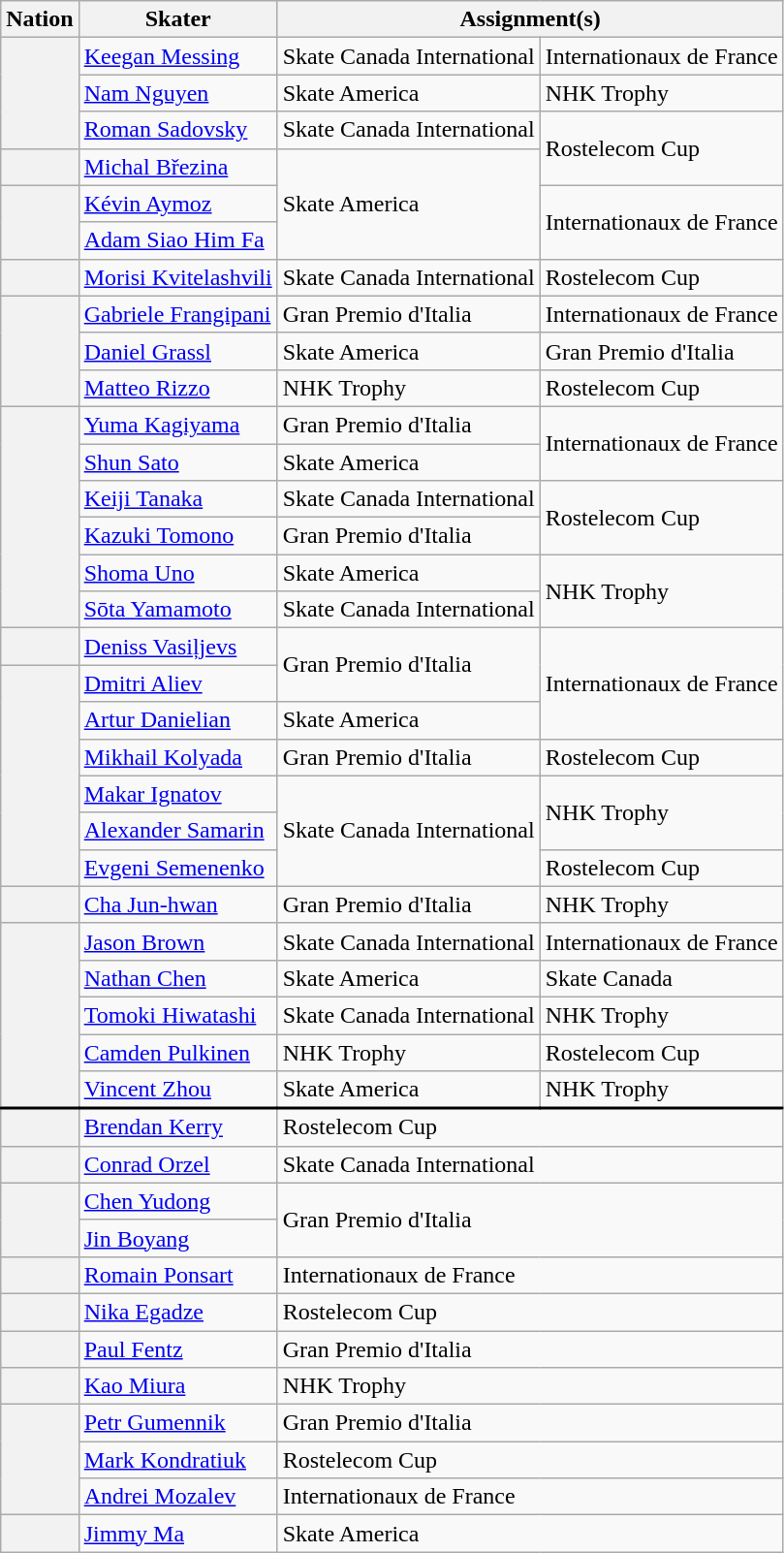<table class="wikitable unsortable" style="text-align:left">
<tr>
<th scope="col">Nation</th>
<th scope="col">Skater</th>
<th scope="col" colspan="2">Assignment(s)</th>
</tr>
<tr>
<th scope="row" style="text-align:left" rowspan="3"></th>
<td><a href='#'>Keegan Messing</a></td>
<td>Skate Canada International</td>
<td>Internationaux de France</td>
</tr>
<tr>
<td><a href='#'>Nam Nguyen</a></td>
<td>Skate America</td>
<td>NHK Trophy</td>
</tr>
<tr>
<td><a href='#'>Roman Sadovsky</a></td>
<td>Skate Canada International</td>
<td rowspan="2">Rostelecom Cup</td>
</tr>
<tr>
<th scope="row" style="text-align:left"></th>
<td><a href='#'>Michal Březina</a></td>
<td rowspan="3">Skate America</td>
</tr>
<tr>
<th scope="row" style="text-align:left" rowspan="2"></th>
<td><a href='#'>Kévin Aymoz</a></td>
<td rowspan="2">Internationaux de France</td>
</tr>
<tr>
<td><a href='#'>Adam Siao Him Fa</a></td>
</tr>
<tr>
<th scope="row" style="text-align:left"></th>
<td><a href='#'>Morisi Kvitelashvili</a></td>
<td>Skate Canada International</td>
<td>Rostelecom Cup</td>
</tr>
<tr>
<th scope="row" style="text-align:left" rowspan="3"></th>
<td><a href='#'>Gabriele Frangipani</a></td>
<td>Gran Premio d'Italia</td>
<td>Internationaux de France</td>
</tr>
<tr>
<td><a href='#'>Daniel Grassl</a></td>
<td>Skate America</td>
<td>Gran Premio d'Italia</td>
</tr>
<tr>
<td><a href='#'>Matteo Rizzo</a></td>
<td>NHK Trophy</td>
<td>Rostelecom Cup</td>
</tr>
<tr>
<th scope="row" style="text-align:left" rowspan="6"></th>
<td><a href='#'>Yuma Kagiyama</a></td>
<td>Gran Premio d'Italia</td>
<td rowspan="2">Internationaux de France</td>
</tr>
<tr>
<td><a href='#'>Shun Sato</a></td>
<td>Skate America</td>
</tr>
<tr>
<td><a href='#'>Keiji Tanaka</a></td>
<td>Skate Canada International</td>
<td rowspan="2">Rostelecom Cup</td>
</tr>
<tr>
<td><a href='#'>Kazuki Tomono</a></td>
<td>Gran Premio d'Italia</td>
</tr>
<tr>
<td><a href='#'>Shoma Uno</a></td>
<td>Skate America</td>
<td rowspan="2">NHK Trophy</td>
</tr>
<tr>
<td><a href='#'>Sōta Yamamoto</a></td>
<td>Skate Canada International</td>
</tr>
<tr>
<th scope="row" style="text-align:left"></th>
<td><a href='#'>Deniss Vasiļjevs</a></td>
<td rowspan="2">Gran Premio d'Italia</td>
<td rowspan="3">Internationaux de France</td>
</tr>
<tr>
<th scope="row" style="text-align:left" rowspan="6"></th>
<td><a href='#'>Dmitri Aliev</a></td>
</tr>
<tr>
<td><a href='#'>Artur Danielian</a></td>
<td>Skate America</td>
</tr>
<tr>
<td><a href='#'>Mikhail Kolyada</a></td>
<td>Gran Premio d'Italia</td>
<td>Rostelecom Cup</td>
</tr>
<tr>
<td><a href='#'>Makar Ignatov</a></td>
<td rowspan="3">Skate Canada International</td>
<td rowspan="2">NHK Trophy</td>
</tr>
<tr>
<td><a href='#'>Alexander Samarin</a></td>
</tr>
<tr>
<td><a href='#'>Evgeni Semenenko</a></td>
<td>Rostelecom Cup</td>
</tr>
<tr>
<th scope="row" style="text-align:left"></th>
<td><a href='#'>Cha Jun-hwan</a></td>
<td>Gran Premio d'Italia</td>
<td>NHK Trophy</td>
</tr>
<tr>
<th scope="row" style="text-align:left" rowspan="5"></th>
<td><a href='#'>Jason Brown</a></td>
<td>Skate Canada International</td>
<td>Internationaux de France</td>
</tr>
<tr>
<td><a href='#'>Nathan Chen</a></td>
<td>Skate America</td>
<td>Skate Canada</td>
</tr>
<tr>
<td><a href='#'>Tomoki Hiwatashi</a></td>
<td>Skate Canada International</td>
<td>NHK Trophy</td>
</tr>
<tr>
<td><a href='#'>Camden Pulkinen</a></td>
<td>NHK Trophy</td>
<td>Rostelecom Cup</td>
</tr>
<tr>
<td><a href='#'>Vincent Zhou</a></td>
<td>Skate America</td>
<td>NHK Trophy</td>
</tr>
<tr style="border-top:2.5px solid">
<th scope="row" style="text-align:left"></th>
<td><a href='#'>Brendan Kerry</a></td>
<td colspan="2">Rostelecom Cup</td>
</tr>
<tr>
<th scope="row" style="text-align:left"></th>
<td><a href='#'>Conrad Orzel</a></td>
<td colspan="2">Skate Canada International</td>
</tr>
<tr>
<th scope="row" style="text-align:left" rowspan="2"></th>
<td><a href='#'>Chen Yudong</a></td>
<td colspan="2" rowspan="2">Gran Premio d'Italia</td>
</tr>
<tr>
<td><a href='#'>Jin Boyang</a></td>
</tr>
<tr>
<th scope="row" style="text-align:left"></th>
<td><a href='#'>Romain Ponsart</a></td>
<td colspan="2">Internationaux de France</td>
</tr>
<tr>
<th scope="row" style="text-align:left"></th>
<td><a href='#'>Nika Egadze</a></td>
<td colspan="2">Rostelecom Cup</td>
</tr>
<tr>
<th scope="row" style="text-align:left"></th>
<td><a href='#'>Paul Fentz</a></td>
<td colspan="2">Gran Premio d'Italia</td>
</tr>
<tr>
<th scope="row" style="text-align:left"></th>
<td><a href='#'>Kao Miura</a></td>
<td colspan="2">NHK Trophy</td>
</tr>
<tr>
<th scope="row" style="text-align:left" rowspan="3"></th>
<td><a href='#'>Petr Gumennik</a></td>
<td colspan="2">Gran Premio d'Italia</td>
</tr>
<tr>
<td><a href='#'>Mark Kondratiuk</a></td>
<td colspan="2">Rostelecom Cup</td>
</tr>
<tr>
<td><a href='#'>Andrei Mozalev</a></td>
<td colspan="2">Internationaux de France</td>
</tr>
<tr>
<th scope="row" style="text-align:left"></th>
<td><a href='#'>Jimmy Ma</a></td>
<td colspan="2">Skate America</td>
</tr>
</table>
